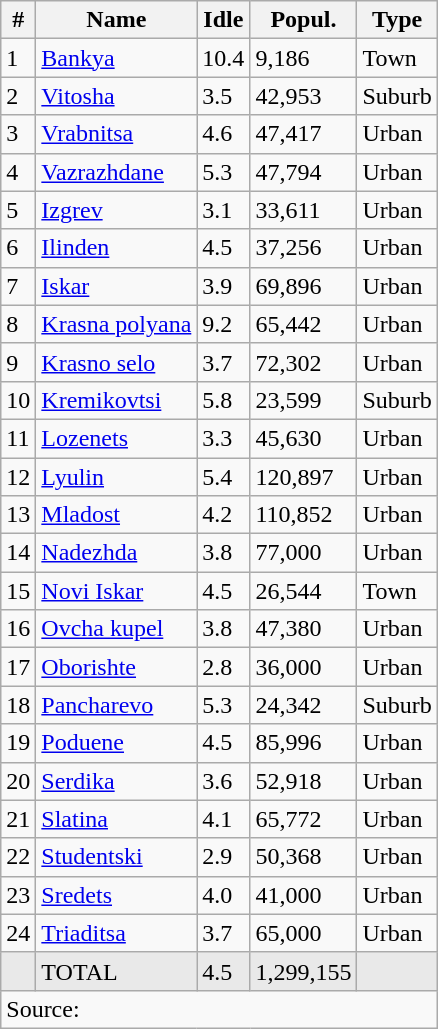<table class="wikitable sortable">
<tr>
<th>#</th>
<th>Name</th>
<th>Idle</th>
<th>Popul.</th>
<th>Type</th>
</tr>
<tr>
<td>1</td>
<td><a href='#'>Bankya</a></td>
<td>10.4</td>
<td>9,186</td>
<td>Town</td>
</tr>
<tr>
<td>2</td>
<td><a href='#'>Vitosha</a></td>
<td>3.5</td>
<td>42,953</td>
<td>Suburb</td>
</tr>
<tr>
<td>3</td>
<td><a href='#'>Vrabnitsa</a></td>
<td>4.6</td>
<td>47,417</td>
<td>Urban</td>
</tr>
<tr>
<td>4</td>
<td><a href='#'>Vazrazhdane</a></td>
<td>5.3</td>
<td>47,794</td>
<td>Urban</td>
</tr>
<tr>
<td>5</td>
<td><a href='#'>Izgrev</a></td>
<td>3.1</td>
<td>33,611</td>
<td>Urban</td>
</tr>
<tr>
<td>6</td>
<td><a href='#'>Ilinden</a></td>
<td>4.5</td>
<td>37,256</td>
<td>Urban</td>
</tr>
<tr>
<td>7</td>
<td><a href='#'>Iskar</a></td>
<td>3.9</td>
<td>69,896</td>
<td>Urban</td>
</tr>
<tr>
<td>8</td>
<td><a href='#'>Krasna polyana</a></td>
<td>9.2</td>
<td>65,442</td>
<td>Urban</td>
</tr>
<tr>
<td>9</td>
<td><a href='#'>Krasno selo</a></td>
<td>3.7</td>
<td>72,302</td>
<td>Urban</td>
</tr>
<tr>
<td>10</td>
<td><a href='#'>Kremikovtsi</a></td>
<td>5.8</td>
<td>23,599</td>
<td>Suburb</td>
</tr>
<tr>
<td>11</td>
<td><a href='#'>Lozenets</a></td>
<td>3.3</td>
<td>45,630</td>
<td>Urban</td>
</tr>
<tr>
<td>12</td>
<td><a href='#'>Lyulin</a></td>
<td>5.4</td>
<td>120,897</td>
<td>Urban</td>
</tr>
<tr>
<td>13</td>
<td><a href='#'>Mladost</a></td>
<td>4.2</td>
<td>110,852</td>
<td>Urban</td>
</tr>
<tr>
<td>14</td>
<td><a href='#'>Nadezhda</a></td>
<td>3.8</td>
<td>77,000</td>
<td>Urban</td>
</tr>
<tr>
<td>15</td>
<td><a href='#'>Novi Iskar</a></td>
<td>4.5</td>
<td>26,544</td>
<td>Town</td>
</tr>
<tr>
<td>16</td>
<td><a href='#'>Ovcha kupel</a></td>
<td>3.8</td>
<td>47,380</td>
<td>Urban</td>
</tr>
<tr>
<td>17</td>
<td><a href='#'>Oborishte</a></td>
<td>2.8</td>
<td>36,000</td>
<td>Urban</td>
</tr>
<tr>
<td>18</td>
<td><a href='#'>Pancharevo</a></td>
<td>5.3</td>
<td>24,342</td>
<td>Suburb</td>
</tr>
<tr>
<td>19</td>
<td><a href='#'>Poduene</a></td>
<td>4.5</td>
<td>85,996</td>
<td>Urban</td>
</tr>
<tr>
<td>20</td>
<td><a href='#'>Serdika</a></td>
<td>3.6</td>
<td>52,918</td>
<td>Urban</td>
</tr>
<tr>
<td>21</td>
<td><a href='#'>Slatina</a></td>
<td>4.1</td>
<td>65,772</td>
<td>Urban</td>
</tr>
<tr>
<td>22</td>
<td><a href='#'>Studentski</a></td>
<td>2.9</td>
<td>50,368</td>
<td>Urban</td>
</tr>
<tr>
<td>23</td>
<td><a href='#'>Sredets</a></td>
<td>4.0</td>
<td>41,000</td>
<td>Urban</td>
</tr>
<tr>
<td>24</td>
<td><a href='#'>Triaditsa</a></td>
<td>3.7</td>
<td>65,000</td>
<td>Urban</td>
</tr>
<tr style="background:#e9e9e9;">
<td></td>
<td>TOTAL</td>
<td>4.5</td>
<td>1,299,155</td>
<td></td>
</tr>
<tr>
<td colspan=5>Source:</td>
</tr>
</table>
